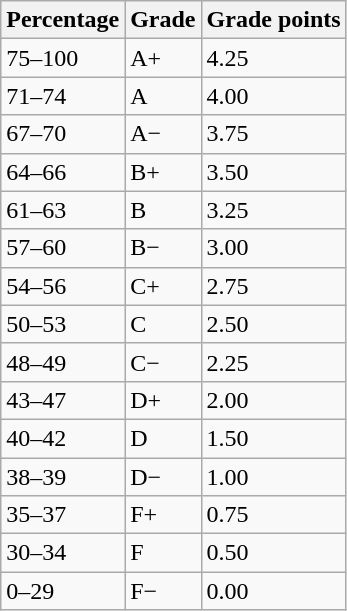<table class=wikitable>
<tr>
<th>Percentage</th>
<th>Grade</th>
<th>Grade points</th>
</tr>
<tr>
<td>75–100</td>
<td>A+</td>
<td>4.25</td>
</tr>
<tr>
<td>71–74</td>
<td>A</td>
<td>4.00</td>
</tr>
<tr>
<td>67–70</td>
<td>A−</td>
<td>3.75</td>
</tr>
<tr>
<td>64–66</td>
<td>B+</td>
<td>3.50</td>
</tr>
<tr>
<td>61–63</td>
<td>B</td>
<td>3.25</td>
</tr>
<tr>
<td>57–60</td>
<td>B−</td>
<td>3.00</td>
</tr>
<tr>
<td>54–56</td>
<td>C+</td>
<td>2.75</td>
</tr>
<tr>
<td>50–53</td>
<td>C</td>
<td>2.50</td>
</tr>
<tr>
<td>48–49</td>
<td>C−</td>
<td>2.25</td>
</tr>
<tr>
<td>43–47</td>
<td>D+</td>
<td>2.00</td>
</tr>
<tr>
<td>40–42</td>
<td>D</td>
<td>1.50</td>
</tr>
<tr>
<td>38–39</td>
<td>D−</td>
<td>1.00</td>
</tr>
<tr>
<td>35–37</td>
<td>F+</td>
<td>0.75</td>
</tr>
<tr>
<td>30–34</td>
<td>F</td>
<td>0.50</td>
</tr>
<tr>
<td>0–29</td>
<td>F−</td>
<td>0.00</td>
</tr>
</table>
